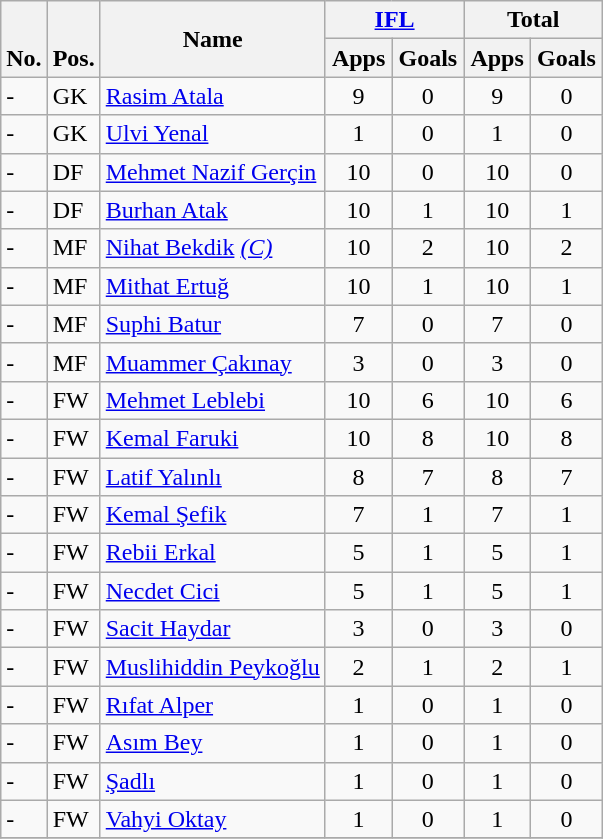<table class="wikitable" style="text-align:center">
<tr>
<th rowspan="2" valign="bottom">No.</th>
<th rowspan="2" valign="bottom">Pos.</th>
<th rowspan="2">Name</th>
<th colspan="2" width="85"><a href='#'>IFL</a></th>
<th colspan="2" width="85">Total</th>
</tr>
<tr>
<th>Apps</th>
<th>Goals</th>
<th>Apps</th>
<th>Goals</th>
</tr>
<tr>
<td align="left">-</td>
<td align="left">GK</td>
<td align="left"> <a href='#'>Rasim Atala</a></td>
<td>9</td>
<td>0</td>
<td>9</td>
<td>0</td>
</tr>
<tr>
<td align="left">-</td>
<td align="left">GK</td>
<td align="left"> <a href='#'>Ulvi Yenal</a></td>
<td>1</td>
<td>0</td>
<td>1</td>
<td>0</td>
</tr>
<tr>
<td align="left">-</td>
<td align="left">DF</td>
<td align="left"> <a href='#'>Mehmet Nazif Gerçin</a></td>
<td>10</td>
<td>0</td>
<td>10</td>
<td>0</td>
</tr>
<tr>
<td align="left">-</td>
<td align="left">DF</td>
<td align="left"> <a href='#'>Burhan Atak</a></td>
<td>10</td>
<td>1</td>
<td>10</td>
<td>1</td>
</tr>
<tr>
<td align="left">-</td>
<td align="left">MF</td>
<td align="left"> <a href='#'>Nihat Bekdik</a> <em><a href='#'>(C)</a></em></td>
<td>10</td>
<td>2</td>
<td>10</td>
<td>2</td>
</tr>
<tr>
<td align="left">-</td>
<td align="left">MF</td>
<td align="left"> <a href='#'>Mithat Ertuğ</a></td>
<td>10</td>
<td>1</td>
<td>10</td>
<td>1</td>
</tr>
<tr>
<td align="left">-</td>
<td align="left">MF</td>
<td align="left"> <a href='#'>Suphi Batur</a></td>
<td>7</td>
<td>0</td>
<td>7</td>
<td>0</td>
</tr>
<tr>
<td align="left">-</td>
<td align="left">MF</td>
<td align="left"> <a href='#'>Muammer Çakınay</a></td>
<td>3</td>
<td>0</td>
<td>3</td>
<td>0</td>
</tr>
<tr>
<td align="left">-</td>
<td align="left">FW</td>
<td align="left"> <a href='#'>Mehmet Leblebi</a></td>
<td>10</td>
<td>6</td>
<td>10</td>
<td>6</td>
</tr>
<tr>
<td align="left">-</td>
<td align="left">FW</td>
<td align="left"> <a href='#'>Kemal Faruki</a></td>
<td>10</td>
<td>8</td>
<td>10</td>
<td>8</td>
</tr>
<tr>
<td align="left">-</td>
<td align="left">FW</td>
<td align="left"> <a href='#'>Latif Yalınlı</a></td>
<td>8</td>
<td>7</td>
<td>8</td>
<td>7</td>
</tr>
<tr>
<td align="left">-</td>
<td align="left">FW</td>
<td align="left"> <a href='#'>Kemal Şefik</a></td>
<td>7</td>
<td>1</td>
<td>7</td>
<td>1</td>
</tr>
<tr>
<td align="left">-</td>
<td align="left">FW</td>
<td align="left"> <a href='#'>Rebii Erkal</a></td>
<td>5</td>
<td>1</td>
<td>5</td>
<td>1</td>
</tr>
<tr>
<td align="left">-</td>
<td align="left">FW</td>
<td align="left"> <a href='#'>Necdet Cici</a></td>
<td>5</td>
<td>1</td>
<td>5</td>
<td>1</td>
</tr>
<tr>
<td align="left">-</td>
<td align="left">FW</td>
<td align="left"> <a href='#'>Sacit Haydar</a></td>
<td>3</td>
<td>0</td>
<td>3</td>
<td>0</td>
</tr>
<tr>
<td align="left">-</td>
<td align="left">FW</td>
<td align="left"> <a href='#'>Muslihiddin Peykoğlu</a></td>
<td>2</td>
<td>1</td>
<td>2</td>
<td>1</td>
</tr>
<tr>
<td align="left">-</td>
<td align="left">FW</td>
<td align="left"> <a href='#'>Rıfat Alper</a></td>
<td>1</td>
<td>0</td>
<td>1</td>
<td>0</td>
</tr>
<tr>
<td align="left">-</td>
<td align="left">FW</td>
<td align="left"> <a href='#'>Asım Bey</a></td>
<td>1</td>
<td>0</td>
<td>1</td>
<td>0</td>
</tr>
<tr>
<td align="left">-</td>
<td align="left">FW</td>
<td align="left"> <a href='#'>Şadlı</a></td>
<td>1</td>
<td>0</td>
<td>1</td>
<td>0</td>
</tr>
<tr>
<td align="left">-</td>
<td align="left">FW</td>
<td align="left"> <a href='#'>Vahyi Oktay</a></td>
<td>1</td>
<td>0</td>
<td>1</td>
<td>0</td>
</tr>
<tr>
</tr>
</table>
